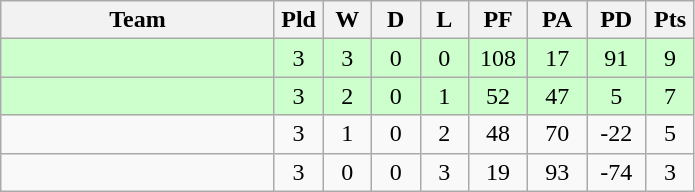<table class="wikitable" style="text-align:center;">
<tr>
<th width=175>Team</th>
<th width=25 abbr="Played">Pld</th>
<th width=25 abbr="Won">W</th>
<th width=25 abbr="Drawn">D</th>
<th width=25 abbr="Lost">L</th>
<th width=32 abbr="Points for">PF</th>
<th width=32 abbr="Points against">PA</th>
<th width=32 abbr="Points difference">PD</th>
<th width=25 abbr="Points">Pts</th>
</tr>
<tr bgcolor="#ccffcc">
<td align=left></td>
<td>3</td>
<td>3</td>
<td>0</td>
<td>0</td>
<td>108</td>
<td>17</td>
<td>91</td>
<td>9</td>
</tr>
<tr bgcolor="#ccffcc">
<td align=left></td>
<td>3</td>
<td>2</td>
<td>0</td>
<td>1</td>
<td>52</td>
<td>47</td>
<td>5</td>
<td>7</td>
</tr>
<tr>
<td align=left></td>
<td>3</td>
<td>1</td>
<td>0</td>
<td>2</td>
<td>48</td>
<td>70</td>
<td>-22</td>
<td>5</td>
</tr>
<tr>
<td align=left></td>
<td>3</td>
<td>0</td>
<td>0</td>
<td>3</td>
<td>19</td>
<td>93</td>
<td>-74</td>
<td>3</td>
</tr>
</table>
